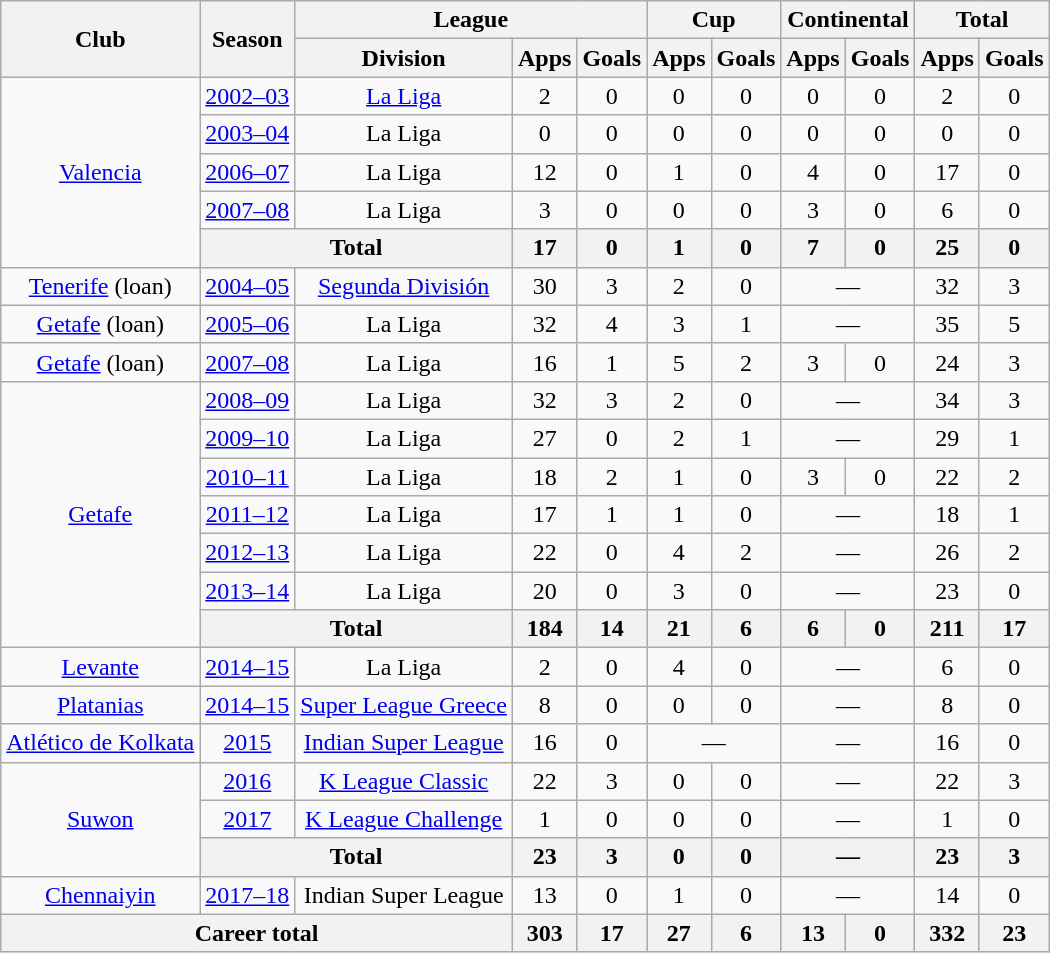<table class="wikitable" style="text-align: center;">
<tr>
<th rowspan="2">Club</th>
<th rowspan="2">Season</th>
<th colspan="3">League</th>
<th colspan="2">Cup</th>
<th colspan="2">Continental</th>
<th colspan="2">Total</th>
</tr>
<tr>
<th>Division</th>
<th>Apps</th>
<th>Goals</th>
<th>Apps</th>
<th>Goals</th>
<th>Apps</th>
<th>Goals</th>
<th>Apps</th>
<th>Goals</th>
</tr>
<tr>
<td rowspan="5"><a href='#'>Valencia</a></td>
<td><a href='#'>2002–03</a></td>
<td><a href='#'>La Liga</a></td>
<td>2</td>
<td>0</td>
<td>0</td>
<td>0</td>
<td>0</td>
<td>0</td>
<td>2</td>
<td>0</td>
</tr>
<tr>
<td><a href='#'>2003–04</a></td>
<td>La Liga</td>
<td>0</td>
<td>0</td>
<td>0</td>
<td>0</td>
<td>0</td>
<td>0</td>
<td>0</td>
<td>0</td>
</tr>
<tr>
<td><a href='#'>2006–07</a></td>
<td>La Liga</td>
<td>12</td>
<td>0</td>
<td>1</td>
<td>0</td>
<td>4</td>
<td>0</td>
<td>17</td>
<td>0</td>
</tr>
<tr>
<td><a href='#'>2007–08</a></td>
<td>La Liga</td>
<td>3</td>
<td>0</td>
<td>0</td>
<td>0</td>
<td>3</td>
<td>0</td>
<td>6</td>
<td>0</td>
</tr>
<tr>
<th colspan="2">Total</th>
<th>17</th>
<th>0</th>
<th>1</th>
<th>0</th>
<th>7</th>
<th>0</th>
<th>25</th>
<th>0</th>
</tr>
<tr>
<td rowspan="1"><a href='#'>Tenerife</a> (loan)</td>
<td><a href='#'>2004–05</a></td>
<td><a href='#'>Segunda División</a></td>
<td>30</td>
<td>3</td>
<td>2</td>
<td>0</td>
<td colspan="2">—</td>
<td>32</td>
<td>3</td>
</tr>
<tr>
<td rowspan="1"><a href='#'>Getafe</a> (loan)</td>
<td><a href='#'>2005–06</a></td>
<td>La Liga</td>
<td>32</td>
<td>4</td>
<td>3</td>
<td>1</td>
<td colspan="2">—</td>
<td>35</td>
<td>5</td>
</tr>
<tr>
<td rowspan="1"><a href='#'>Getafe</a> (loan)</td>
<td><a href='#'>2007–08</a></td>
<td>La Liga</td>
<td>16</td>
<td>1</td>
<td>5</td>
<td>2</td>
<td>3</td>
<td>0</td>
<td>24</td>
<td>3</td>
</tr>
<tr>
<td rowspan="7"><a href='#'>Getafe</a></td>
<td><a href='#'>2008–09</a></td>
<td>La Liga</td>
<td>32</td>
<td>3</td>
<td>2</td>
<td>0</td>
<td colspan="2">—</td>
<td>34</td>
<td>3</td>
</tr>
<tr>
<td><a href='#'>2009–10</a></td>
<td>La Liga</td>
<td>27</td>
<td>0</td>
<td>2</td>
<td>1</td>
<td colspan="2">—</td>
<td>29</td>
<td>1</td>
</tr>
<tr>
<td><a href='#'>2010–11</a></td>
<td>La Liga</td>
<td>18</td>
<td>2</td>
<td>1</td>
<td>0</td>
<td>3</td>
<td>0</td>
<td>22</td>
<td>2</td>
</tr>
<tr>
<td><a href='#'>2011–12</a></td>
<td>La Liga</td>
<td>17</td>
<td>1</td>
<td>1</td>
<td>0</td>
<td colspan="2">—</td>
<td>18</td>
<td>1</td>
</tr>
<tr>
<td><a href='#'>2012–13</a></td>
<td>La Liga</td>
<td>22</td>
<td>0</td>
<td>4</td>
<td>2</td>
<td colspan="2">—</td>
<td>26</td>
<td>2</td>
</tr>
<tr>
<td><a href='#'>2013–14</a></td>
<td>La Liga</td>
<td>20</td>
<td>0</td>
<td>3</td>
<td>0</td>
<td colspan="2">—</td>
<td>23</td>
<td>0</td>
</tr>
<tr>
<th colspan="2">Total</th>
<th>184</th>
<th>14</th>
<th>21</th>
<th>6</th>
<th>6</th>
<th>0</th>
<th>211</th>
<th>17</th>
</tr>
<tr>
<td rowspan="1"><a href='#'>Levante</a></td>
<td><a href='#'>2014–15</a></td>
<td>La Liga</td>
<td>2</td>
<td>0</td>
<td>4</td>
<td>0</td>
<td colspan="2">—</td>
<td>6</td>
<td>0</td>
</tr>
<tr>
<td rowspan="1"><a href='#'>Platanias</a></td>
<td><a href='#'>2014–15</a></td>
<td><a href='#'>Super League Greece</a></td>
<td>8</td>
<td>0</td>
<td>0</td>
<td>0</td>
<td colspan="2">—</td>
<td>8</td>
<td>0</td>
</tr>
<tr>
<td rowspan="1"><a href='#'>Atlético de Kolkata</a></td>
<td><a href='#'>2015</a></td>
<td><a href='#'>Indian Super League</a></td>
<td>16</td>
<td>0</td>
<td colspan="2">—</td>
<td colspan="2">—</td>
<td>16</td>
<td>0</td>
</tr>
<tr>
<td rowspan="3"><a href='#'>Suwon</a></td>
<td><a href='#'>2016</a></td>
<td><a href='#'>K League Classic</a></td>
<td>22</td>
<td>3</td>
<td>0</td>
<td>0</td>
<td colspan="2">—</td>
<td>22</td>
<td>3</td>
</tr>
<tr>
<td><a href='#'>2017</a></td>
<td><a href='#'>K League Challenge</a></td>
<td>1</td>
<td>0</td>
<td>0</td>
<td>0</td>
<td colspan="2">—</td>
<td>1</td>
<td>0</td>
</tr>
<tr>
<th colspan="2">Total</th>
<th>23</th>
<th>3</th>
<th>0</th>
<th>0</th>
<th colspan="2">—</th>
<th>23</th>
<th>3</th>
</tr>
<tr>
<td rowspan="1"><a href='#'>Chennaiyin</a></td>
<td><a href='#'>2017–18</a></td>
<td>Indian Super League</td>
<td>13</td>
<td>0</td>
<td>1</td>
<td>0</td>
<td colspan="2">—</td>
<td>14</td>
<td>0</td>
</tr>
<tr>
<th colspan="3">Career total</th>
<th>303</th>
<th>17</th>
<th>27</th>
<th>6</th>
<th>13</th>
<th>0</th>
<th>332</th>
<th>23</th>
</tr>
</table>
